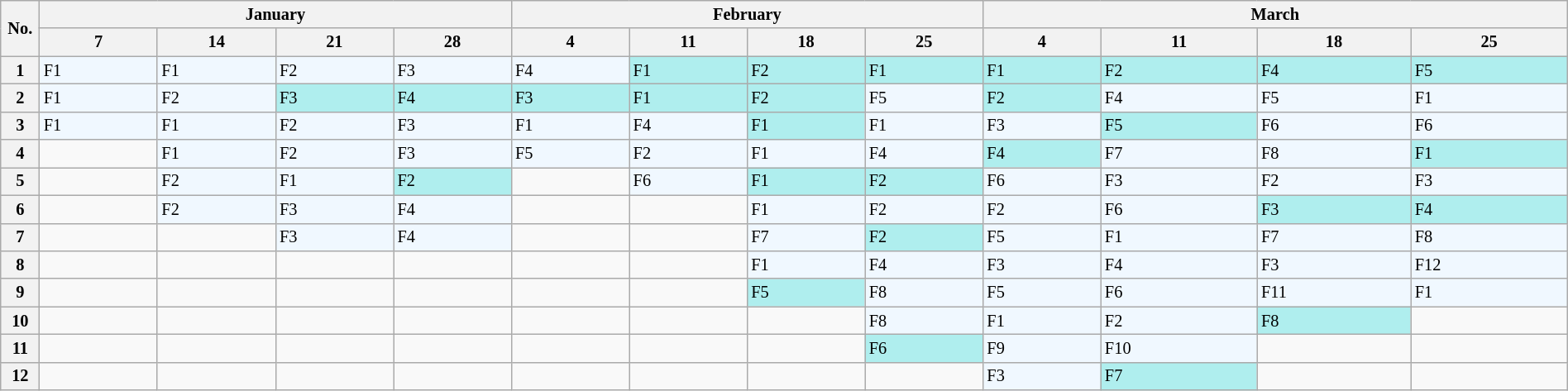<table class="wikitable" style="font-size: 85%; width: 100%">
<tr>
<th rowspan=2 width=25>No.</th>
<th colspan=4>January</th>
<th colspan=4>February</th>
<th colspan=4>March</th>
</tr>
<tr>
<th>7</th>
<th>14</th>
<th>21</th>
<th>28</th>
<th>4</th>
<th>11</th>
<th>18</th>
<th>25</th>
<th>4</th>
<th>11</th>
<th>18</th>
<th>25</th>
</tr>
<tr>
<th>1</th>
<td style="background:#f0f8ff;"> F1</td>
<td style="background:#f0f8ff;"> F1</td>
<td style="background:#f0f8ff;"> F2</td>
<td style="background:#f0f8ff;"> F3</td>
<td style="background:#f0f8ff;"> F4</td>
<td style="background:#afeeee;"> F1</td>
<td style="background:#afeeee;"> F2</td>
<td style="background:#afeeee;"> F1</td>
<td style="background:#afeeee;"> F1</td>
<td style="background:#afeeee;"> F2</td>
<td style="background:#afeeee;"> F4</td>
<td style="background:#afeeee;"> F5</td>
</tr>
<tr>
<th>2</th>
<td style="background:#f0f8ff;"> F1</td>
<td style="background:#f0f8ff;"> F2</td>
<td style="background:#afeeee;"> F3</td>
<td style="background:#afeeee;"> F4</td>
<td style="background:#afeeee;"> F3</td>
<td style="background:#afeeee;"> F1</td>
<td style="background:#afeeee;"> F2</td>
<td style="background:#f0f8ff;"> F5</td>
<td style="background:#afeeee;"> F2</td>
<td style="background:#f0f8ff;"> F4</td>
<td style="background:#f0f8ff;"> F5</td>
<td style="background:#f0f8ff;"> F1</td>
</tr>
<tr>
<th>3</th>
<td style="background:#f0f8ff;"> F1</td>
<td style="background:#f0f8ff;"> F1</td>
<td style="background:#f0f8ff;"> F2</td>
<td style="background:#f0f8ff;"> F3</td>
<td style="background:#f0f8ff;"> F1</td>
<td style="background:#f0f8ff;"> F4</td>
<td style="background:#afeeee;"> F1</td>
<td style="background:#f0f8ff;"> F1</td>
<td style="background:#f0f8ff;"> F3</td>
<td style="background:#afeeee;"> F5</td>
<td style="background:#f0f8ff;"> F6</td>
<td style="background:#f0f8ff;"> F6</td>
</tr>
<tr>
<th>4</th>
<td></td>
<td style="background:#f0f8ff;"> F1</td>
<td style="background:#f0f8ff;"> F2</td>
<td style="background:#f0f8ff;"> F3</td>
<td style="background:#f0f8ff;"> F5</td>
<td style="background:#f0f8ff;"> F2</td>
<td style="background:#f0f8ff;"> F1</td>
<td style="background:#f0f8ff;"> F4</td>
<td style="background:#afeeee;"> F4</td>
<td style="background:#f0f8ff;"> F7</td>
<td style="background:#f0f8ff;"> F8</td>
<td style="background:#afeeee;"> F1</td>
</tr>
<tr>
<th>5</th>
<td></td>
<td style="background:#f0f8ff;"> F2</td>
<td style="background:#f0f8ff;"> F1</td>
<td style="background:#afeeee;"> F2</td>
<td></td>
<td style="background:#f0f8ff;"> F6</td>
<td style="background:#afeeee;"> F1</td>
<td style="background:#afeeee;"> F2</td>
<td style="background:#f0f8ff;"> F6</td>
<td style="background:#f0f8ff;"> F3</td>
<td style="background:#f0f8ff;"> F2</td>
<td style="background:#f0f8ff;"> F3</td>
</tr>
<tr>
<th>6</th>
<td></td>
<td style="background:#f0f8ff;"> F2</td>
<td style="background:#f0f8ff;"> F3</td>
<td style="background:#f0f8ff;"> F4</td>
<td></td>
<td></td>
<td style="background:#f0f8ff;"> F1</td>
<td style="background:#f0f8ff;"> F2</td>
<td style="background:#f0f8ff;"> F2</td>
<td style="background:#f0f8ff;"> F6</td>
<td style="background:#afeeee;"> F3</td>
<td style="background:#afeeee;"> F4</td>
</tr>
<tr>
<th>7</th>
<td></td>
<td></td>
<td style="background:#f0f8ff;"> F3</td>
<td style="background:#f0f8ff;"> F4</td>
<td></td>
<td></td>
<td style="background:#f0f8ff;"> F7</td>
<td style="background:#afeeee;"> F2</td>
<td style="background:#f0f8ff;"> F5</td>
<td style="background:#f0f8ff;"> F1</td>
<td style="background:#f0f8ff;"> F7</td>
<td style="background:#f0f8ff;"> F8</td>
</tr>
<tr>
<th>8</th>
<td></td>
<td></td>
<td></td>
<td></td>
<td></td>
<td></td>
<td style="background:#f0f8ff;"> F1</td>
<td style="background:#f0f8ff;"> F4</td>
<td style="background:#f0f8ff;"> F3</td>
<td style="background:#f0f8ff;"> F4</td>
<td style="background:#f0f8ff;"> F3</td>
<td style="background:#f0f8ff;"> F12</td>
</tr>
<tr>
<th>9</th>
<td></td>
<td></td>
<td></td>
<td></td>
<td></td>
<td></td>
<td style="background:#afeeee;"> F5</td>
<td style="background:#f0f8ff;"> F8</td>
<td style="background:#f0f8ff;"> F5</td>
<td style="background:#f0f8ff;"> F6</td>
<td style="background:#f0f8ff;"> F11</td>
<td style="background:#f0f8ff;"> F1</td>
</tr>
<tr>
<th>10</th>
<td></td>
<td></td>
<td></td>
<td></td>
<td></td>
<td></td>
<td></td>
<td style="background:#f0f8ff;"> F8</td>
<td style="background:#f0f8ff;"> F1</td>
<td style="background:#f0f8ff;"> F2</td>
<td style="background:#afeeee;"> F8</td>
<td></td>
</tr>
<tr>
<th>11</th>
<td></td>
<td></td>
<td></td>
<td></td>
<td></td>
<td></td>
<td></td>
<td style="background:#afeeee;"> F6</td>
<td style="background:#f0f8ff;"> F9</td>
<td style="background:#f0f8ff;"> F10</td>
<td></td>
<td></td>
</tr>
<tr>
<th>12</th>
<td></td>
<td></td>
<td></td>
<td></td>
<td></td>
<td></td>
<td></td>
<td></td>
<td style="background:#f0f8ff;"> F3</td>
<td style="background:#afeeee;"> F7</td>
<td></td>
<td></td>
</tr>
</table>
